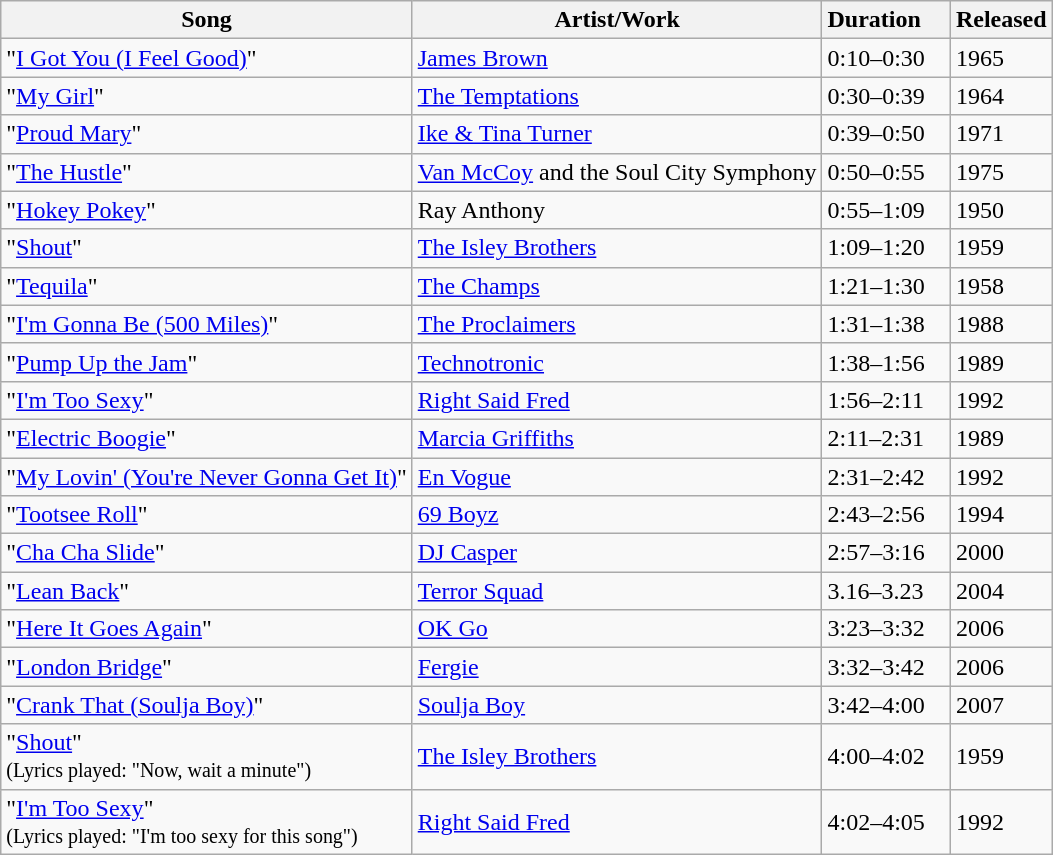<table class="wikitable">
<tr>
<th>Song</th>
<th>Artist/Work</th>
<th>Duration    </th>
<th>Released</th>
</tr>
<tr>
<td>"<a href='#'>I Got You (I Feel Good)</a>"</td>
<td><a href='#'>James Brown</a></td>
<td>0:10–0:30</td>
<td>1965</td>
</tr>
<tr>
<td>"<a href='#'>My Girl</a>"</td>
<td><a href='#'>The Temptations</a></td>
<td>0:30–0:39</td>
<td>1964</td>
</tr>
<tr>
<td>"<a href='#'>Proud Mary</a>"</td>
<td><a href='#'>Ike & Tina Turner</a></td>
<td>0:39–0:50</td>
<td>1971</td>
</tr>
<tr>
<td>"<a href='#'>The Hustle</a>"</td>
<td><a href='#'>Van McCoy</a> and the Soul City Symphony</td>
<td>0:50–0:55</td>
<td>1975</td>
</tr>
<tr>
<td>"<a href='#'>Hokey Pokey</a>"</td>
<td>Ray Anthony</td>
<td>0:55–1:09</td>
<td>1950</td>
</tr>
<tr>
<td>"<a href='#'>Shout</a>"</td>
<td><a href='#'>The Isley Brothers</a></td>
<td>1:09–1:20</td>
<td>1959</td>
</tr>
<tr>
<td>"<a href='#'>Tequila</a>"</td>
<td><a href='#'>The Champs</a></td>
<td>1:21–1:30</td>
<td>1958</td>
</tr>
<tr>
<td>"<a href='#'>I'm Gonna Be (500 Miles)</a>"</td>
<td><a href='#'>The Proclaimers</a></td>
<td>1:31–1:38</td>
<td>1988</td>
</tr>
<tr>
<td>"<a href='#'>Pump Up the Jam</a>"</td>
<td><a href='#'>Technotronic</a></td>
<td>1:38–1:56</td>
<td>1989</td>
</tr>
<tr>
<td>"<a href='#'>I'm Too Sexy</a>"</td>
<td><a href='#'>Right Said Fred</a></td>
<td>1:56–2:11</td>
<td>1992</td>
</tr>
<tr>
<td>"<a href='#'>Electric Boogie</a>"</td>
<td><a href='#'>Marcia Griffiths</a></td>
<td>2:11–2:31</td>
<td>1989</td>
</tr>
<tr>
<td>"<a href='#'>My Lovin' (You're Never Gonna Get It)</a>"</td>
<td><a href='#'>En Vogue</a></td>
<td>2:31–2:42</td>
<td>1992</td>
</tr>
<tr>
<td>"<a href='#'>Tootsee Roll</a>"</td>
<td><a href='#'>69 Boyz</a></td>
<td>2:43–2:56</td>
<td>1994</td>
</tr>
<tr>
<td>"<a href='#'>Cha Cha Slide</a>"</td>
<td><a href='#'>DJ Casper</a></td>
<td>2:57–3:16</td>
<td>2000</td>
</tr>
<tr>
<td>"<a href='#'>Lean Back</a>"</td>
<td><a href='#'>Terror Squad</a></td>
<td>3.16–3.23</td>
<td>2004</td>
</tr>
<tr>
<td>"<a href='#'>Here It Goes Again</a>"</td>
<td><a href='#'>OK Go</a></td>
<td>3:23–3:32</td>
<td>2006</td>
</tr>
<tr>
<td>"<a href='#'>London Bridge</a>"</td>
<td><a href='#'>Fergie</a></td>
<td>3:32–3:42</td>
<td>2006</td>
</tr>
<tr>
<td>"<a href='#'>Crank That (Soulja Boy)</a>"</td>
<td><a href='#'>Soulja Boy</a></td>
<td>3:42–4:00</td>
<td>2007</td>
</tr>
<tr>
<td>"<a href='#'>Shout</a>"<br><small>(Lyrics played: "Now, wait a minute")</small></td>
<td><a href='#'>The Isley Brothers</a></td>
<td>4:00–4:02</td>
<td>1959</td>
</tr>
<tr>
<td>"<a href='#'>I'm Too Sexy</a>"<br><small>(Lyrics played: "I'm too sexy for this song")</small></td>
<td><a href='#'>Right Said Fred</a></td>
<td>4:02–4:05</td>
<td>1992</td>
</tr>
</table>
